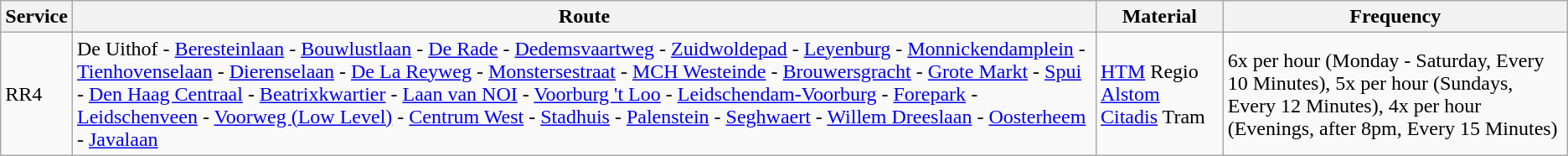<table class="wikitable vatop">
<tr>
<th>Service</th>
<th>Route</th>
<th>Material</th>
<th>Frequency</th>
</tr>
<tr>
<td>RR4</td>
<td>De Uithof - <a href='#'>Beresteinlaan</a> - <a href='#'>Bouwlustlaan</a> - <a href='#'>De Rade</a> - <a href='#'>Dedemsvaartweg</a> - <a href='#'>Zuidwoldepad</a> - <a href='#'>Leyenburg</a> - <a href='#'>Monnickendamplein</a> - <a href='#'>Tienhovenselaan</a> - <a href='#'>Dierenselaan</a> - <a href='#'>De La Reyweg</a> - <a href='#'>Monstersestraat</a> - <a href='#'>MCH Westeinde</a> - <a href='#'>Brouwersgracht</a> - <a href='#'>Grote Markt</a> - <a href='#'>Spui</a> - <a href='#'>Den Haag Centraal</a> - <a href='#'>Beatrixkwartier</a> - <a href='#'>Laan van NOI</a> - <a href='#'>Voorburg 't Loo</a> - <a href='#'>Leidschendam-Voorburg</a> - <a href='#'>Forepark</a> - <a href='#'>Leidschenveen</a> - <a href='#'>Voorweg (Low Level)</a> - <a href='#'>Centrum West</a> - <a href='#'>Stadhuis</a> - <a href='#'>Palenstein</a> - <a href='#'>Seghwaert</a> - <a href='#'>Willem Dreeslaan</a> - <a href='#'>Oosterheem</a> - <a href='#'>Javalaan</a></td>
<td><a href='#'>HTM</a> Regio <a href='#'>Alstom Citadis</a> Tram</td>
<td>6x per hour (Monday - Saturday, Every 10 Minutes), 5x per hour (Sundays, Every 12 Minutes), 4x per hour (Evenings, after 8pm, Every 15 Minutes)</td>
</tr>
</table>
